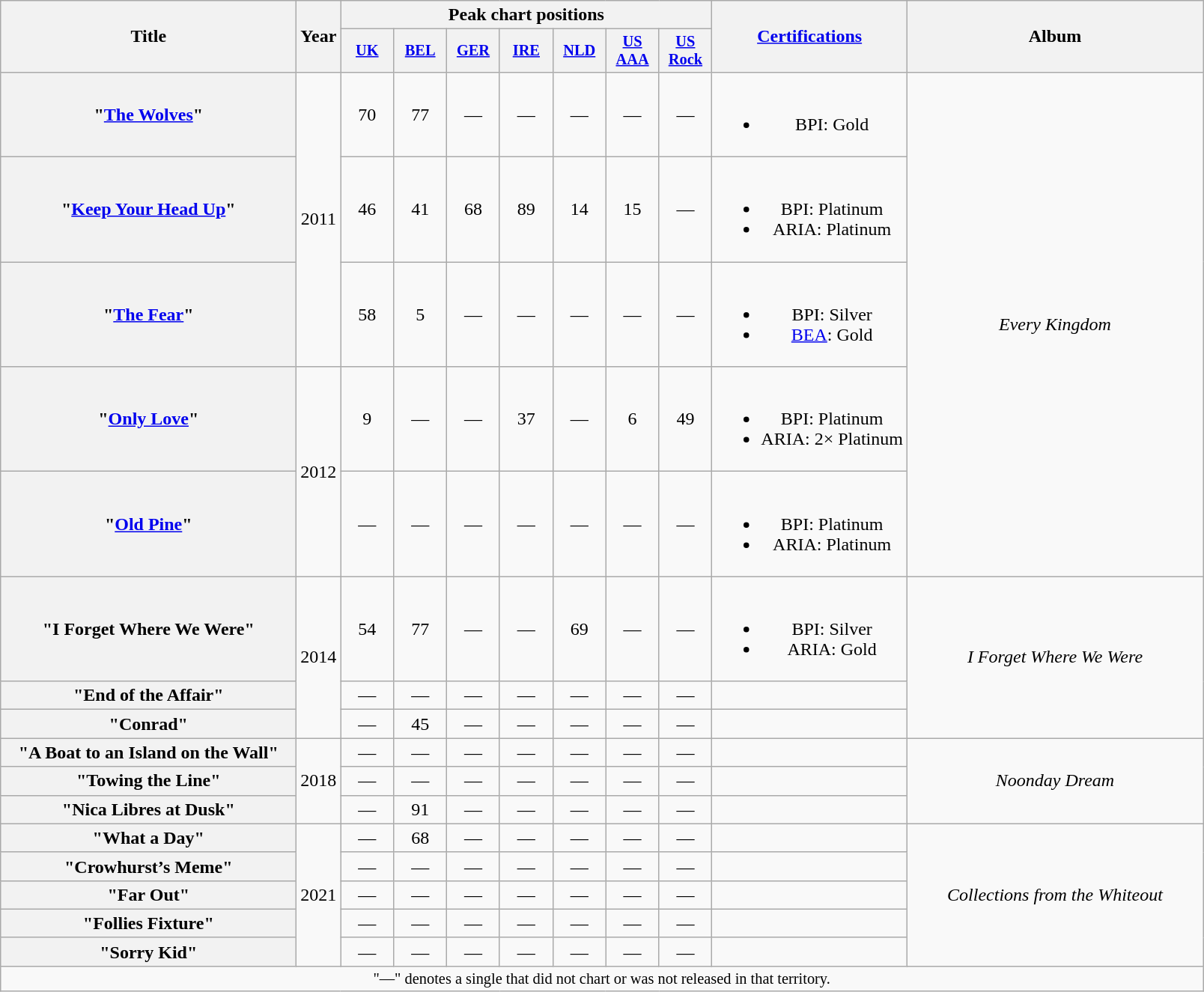<table class="wikitable plainrowheaders" style="text-align:center;">
<tr>
<th scope="col" rowspan="2" style="width:16em;">Title</th>
<th scope="col" rowspan="2">Year</th>
<th scope="col" colspan="7">Peak chart positions</th>
<th scope="col" rowspan="2"><a href='#'>Certifications</a></th>
<th scope="col" rowspan="2" style="width:16em;">Album</th>
</tr>
<tr>
<th scope="col" style="width:3em;font-size:85%;"><a href='#'>UK</a><br></th>
<th scope="col" style="width:3em;font-size:85%;"><a href='#'>BEL</a><br></th>
<th scope="col" style="width:3em;font-size:85%;"><a href='#'>GER</a><br></th>
<th scope="col" style="width:3em;font-size:85%;"><a href='#'>IRE</a><br></th>
<th scope="col" style="width:3em;font-size:85%;"><a href='#'>NLD</a><br></th>
<th scope="col" style="width:3em;font-size:85%;"><a href='#'>US<br>AAA</a><br></th>
<th scope="col" style="width:3em;font-size:85%;"><a href='#'>US Rock</a><br></th>
</tr>
<tr>
<th scope="row">"<a href='#'>The Wolves</a>"</th>
<td rowspan="3">2011</td>
<td>70</td>
<td>77</td>
<td>—</td>
<td>—</td>
<td>—</td>
<td>—</td>
<td>—</td>
<td><br><ul><li>BPI: Gold</li></ul></td>
<td rowspan="5"><em>Every Kingdom</em></td>
</tr>
<tr>
<th scope="row">"<a href='#'>Keep Your Head Up</a>"</th>
<td>46</td>
<td>41</td>
<td>68</td>
<td>89</td>
<td>14</td>
<td>15</td>
<td>—</td>
<td><br><ul><li>BPI: Platinum</li><li>ARIA: Platinum</li></ul></td>
</tr>
<tr>
<th scope="row">"<a href='#'>The Fear</a>"</th>
<td>58</td>
<td>5</td>
<td>—</td>
<td>—</td>
<td>—</td>
<td>—</td>
<td>—</td>
<td><br><ul><li>BPI: Silver</li><li><a href='#'>BEA</a>: Gold</li></ul></td>
</tr>
<tr>
<th scope="row">"<a href='#'>Only Love</a>"</th>
<td rowspan="2">2012</td>
<td>9</td>
<td>—</td>
<td>—</td>
<td>37</td>
<td>—</td>
<td>6</td>
<td>49</td>
<td><br><ul><li>BPI: Platinum</li><li>ARIA: 2× Platinum</li></ul></td>
</tr>
<tr>
<th scope="row">"<a href='#'>Old Pine</a>"</th>
<td>—</td>
<td>—</td>
<td>—</td>
<td>—</td>
<td>—</td>
<td>—</td>
<td>—</td>
<td><br><ul><li>BPI: Platinum</li><li>ARIA: Platinum</li></ul></td>
</tr>
<tr>
<th scope="row">"I Forget Where We Were"</th>
<td rowspan="3">2014</td>
<td>54</td>
<td>77</td>
<td>—</td>
<td>—</td>
<td>69</td>
<td>—</td>
<td>—</td>
<td><br><ul><li>BPI: Silver</li><li>ARIA: Gold</li></ul></td>
<td rowspan="3"><em>I Forget Where We Were</em></td>
</tr>
<tr>
<th scope="row">"End of the Affair"</th>
<td>—</td>
<td>—</td>
<td>—</td>
<td>—</td>
<td>—</td>
<td>—</td>
<td>—</td>
<td></td>
</tr>
<tr>
<th scope="row">"Conrad"</th>
<td>—</td>
<td>45</td>
<td>—</td>
<td>—</td>
<td>—</td>
<td>—</td>
<td>—</td>
<td></td>
</tr>
<tr>
<th scope="row">"A Boat to an Island on the Wall"</th>
<td rowspan="3">2018</td>
<td>—</td>
<td>—</td>
<td>—</td>
<td>—</td>
<td>—</td>
<td>—</td>
<td>—</td>
<td></td>
<td rowspan="3"><em>Noonday Dream</em></td>
</tr>
<tr>
<th scope="row">"Towing the Line"</th>
<td>—</td>
<td>—</td>
<td>—</td>
<td>—</td>
<td>—</td>
<td>—</td>
<td>—</td>
<td></td>
</tr>
<tr>
<th scope="row">"Nica Libres at Dusk"</th>
<td>—</td>
<td>91</td>
<td>—</td>
<td>—</td>
<td>—</td>
<td>—</td>
<td>—</td>
<td></td>
</tr>
<tr>
<th scope="row">"What a Day"</th>
<td rowspan="5">2021</td>
<td>—</td>
<td>68</td>
<td>—</td>
<td>—</td>
<td>—</td>
<td>—</td>
<td>—</td>
<td></td>
<td rowspan="5"><em>Collections from the Whiteout</em></td>
</tr>
<tr>
<th scope="row">"Crowhurst’s Meme"</th>
<td>—</td>
<td>—</td>
<td>—</td>
<td>—</td>
<td>—</td>
<td>—</td>
<td>—</td>
<td></td>
</tr>
<tr>
<th scope="row">"Far Out"</th>
<td>—</td>
<td>—</td>
<td>—</td>
<td>—</td>
<td>—</td>
<td>—</td>
<td>—</td>
<td></td>
</tr>
<tr>
<th scope="row">"Follies Fixture"</th>
<td>—</td>
<td>—</td>
<td>—</td>
<td>—</td>
<td>—</td>
<td>—</td>
<td>—</td>
<td></td>
</tr>
<tr>
<th scope="row">"Sorry Kid"</th>
<td>—</td>
<td>—</td>
<td>—</td>
<td>—</td>
<td>—</td>
<td>—</td>
<td>—</td>
<td></td>
</tr>
<tr>
<td colspan="18" style="font-size:85%">"—" denotes a single that did not chart or was not released in that territory.</td>
</tr>
</table>
